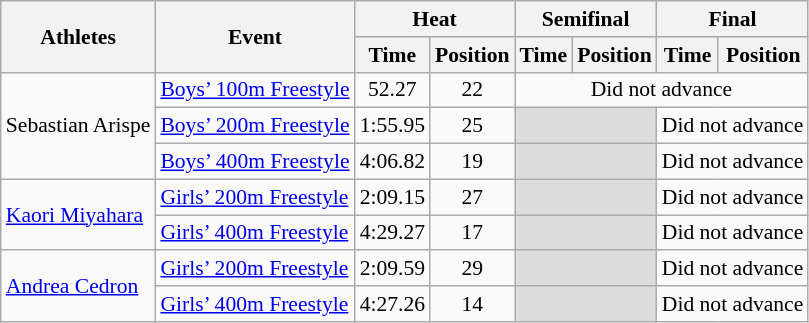<table class="wikitable" style="font-size:90%;">
<tr>
<th rowspan=2>Athletes</th>
<th rowspan=2>Event</th>
<th colspan=2>Heat</th>
<th colspan=2>Semifinal</th>
<th colspan=2>Final</th>
</tr>
<tr>
<th>Time</th>
<th>Position</th>
<th>Time</th>
<th>Position</th>
<th>Time</th>
<th>Position</th>
</tr>
<tr>
<td rowspan=3>Sebastian Arispe</td>
<td><a href='#'>Boys’ 100m Freestyle</a></td>
<td align=center>52.27</td>
<td align=center>22</td>
<td colspan="4" style="text-align:center;">Did not advance</td>
</tr>
<tr>
<td><a href='#'>Boys’ 200m Freestyle</a></td>
<td align=center>1:55.95</td>
<td align=center>25</td>
<td colspan="2" style="background:#dcdcdc;"></td>
<td colspan="2" style="text-align:center;">Did not advance</td>
</tr>
<tr>
<td><a href='#'>Boys’ 400m Freestyle</a></td>
<td align=center>4:06.82</td>
<td align=center>19</td>
<td colspan="2" style="background:#dcdcdc;"></td>
<td colspan="2" style="text-align:center;">Did not advance</td>
</tr>
<tr>
<td rowspan=2><a href='#'>Kaori Miyahara</a></td>
<td><a href='#'>Girls’ 200m Freestyle</a></td>
<td align=center>2:09.15</td>
<td align=center>27</td>
<td colspan="2" style="background:#dcdcdc;"></td>
<td colspan="2" style="text-align:center;">Did not advance</td>
</tr>
<tr>
<td><a href='#'>Girls’ 400m Freestyle</a></td>
<td align=center>4:29.27</td>
<td align=center>17</td>
<td colspan="2" style="background:#dcdcdc;"></td>
<td colspan="2" style="text-align:center;">Did not advance</td>
</tr>
<tr>
<td rowspan=2><a href='#'>Andrea Cedron</a></td>
<td><a href='#'>Girls’ 200m Freestyle</a></td>
<td align=center>2:09.59</td>
<td align=center>29</td>
<td colspan="2" style="background:#dcdcdc;"></td>
<td colspan="2" style="text-align:center;">Did not advance</td>
</tr>
<tr>
<td><a href='#'>Girls’ 400m Freestyle</a></td>
<td align=center>4:27.26</td>
<td align=center>14</td>
<td colspan="2" style="background:#dcdcdc;"></td>
<td colspan="2" style="text-align:center;">Did not advance</td>
</tr>
</table>
